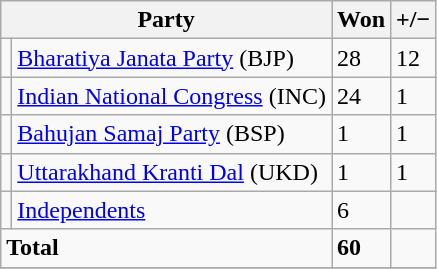<table class="sortable wikitable">
<tr>
<th colspan="2">Party</th>
<th>Won</th>
<th><strong>+/−</strong></th>
</tr>
<tr>
<td></td>
<td><a href='#'>Bharatiya Janata Party</a> (BJP)</td>
<td>28</td>
<td> 12</td>
</tr>
<tr>
<td></td>
<td><a href='#'>Indian National Congress</a>  (INC)</td>
<td>24</td>
<td> 1</td>
</tr>
<tr>
<td></td>
<td><a href='#'>Bahujan Samaj Party</a> (BSP)</td>
<td>1</td>
<td> 1</td>
</tr>
<tr>
<td></td>
<td><a href='#'>Uttarakhand Kranti Dal</a> (UKD)</td>
<td>1</td>
<td> 1</td>
</tr>
<tr>
<td></td>
<td><a href='#'>Independents</a></td>
<td>6</td>
<td></td>
</tr>
<tr>
<td colspan="2"><strong>Total</strong></td>
<td><strong>60</strong></td>
<td></td>
</tr>
<tr>
</tr>
</table>
